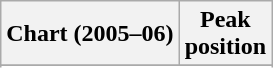<table class="wikitable sortable plainrowheaders" style="text-align:center">
<tr>
<th scope="col">Chart (2005–06)</th>
<th scope="col">Peak<br> position</th>
</tr>
<tr>
</tr>
<tr>
</tr>
<tr>
</tr>
</table>
